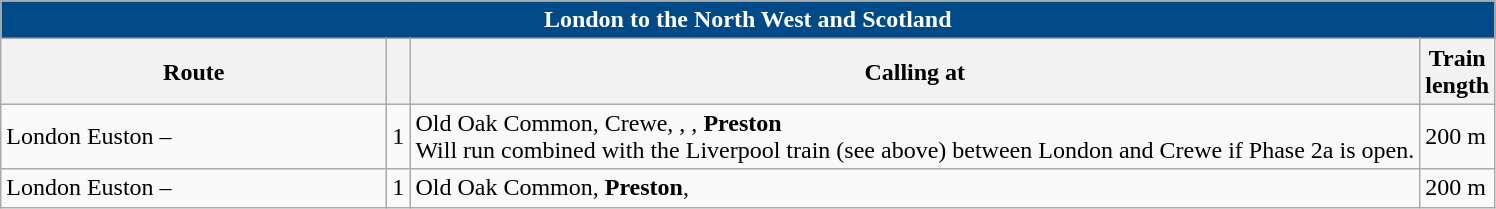<table class="wikitable">
<tr>
<th colspan="4" style="background:#004a87; color:#FFFFFF">London to the North West and Scotland</th>
</tr>
<tr>
<th width="250">Route</th>
<th></th>
<th>Calling at</th>
<th>Train<br>length</th>
</tr>
<tr>
<td>London Euston – </td>
<td>1</td>
<td>Old Oak Common, Crewe, , , <strong>Preston</strong><br>Will run combined with the Liverpool train (see above) between London and Crewe if Phase 2a is open.</td>
<td>200 m</td>
</tr>
<tr>
<td>London Euston – </td>
<td>1</td>
<td>Old Oak Common, <strong>Preston</strong>, </td>
<td>200 m</td>
</tr>
</table>
